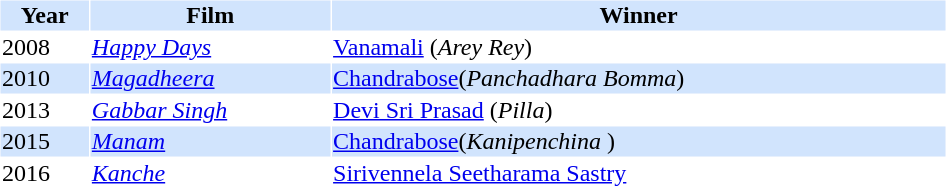<table cellspacing="1" cellpadding="1" border="0" style="width:50%;">
<tr style="background:#d1e4fd;">
<th>Year</th>
<th>Film</th>
<th>Winner</th>
</tr>
<tr>
<td>2008</td>
<td><em><a href='#'>Happy Days</a></em></td>
<td><a href='#'>Vanamali</a> (<em>Arey Rey</em>)</td>
</tr>
<tr style="background:#d1e4fd;">
<td>2010</td>
<td><em><a href='#'>Magadheera</a></em></td>
<td><a href='#'>Chandrabose</a>(<em>Panchadhara Bomma</em>)</td>
</tr>
<tr>
<td>2013</td>
<td><em><a href='#'>Gabbar Singh</a></em></td>
<td><a href='#'>Devi Sri Prasad</a> (<em>Pilla</em>)</td>
</tr>
<tr style="background:#d1e4fd;">
<td>2015</td>
<td><em><a href='#'>Manam</a></em></td>
<td><a href='#'>Chandrabose</a>(<em>Kanipenchina </em>)</td>
</tr>
<tr>
<td>2016</td>
<td><em><a href='#'>Kanche</a></em></td>
<td><a href='#'>Sirivennela Seetharama Sastry</a></td>
</tr>
</table>
